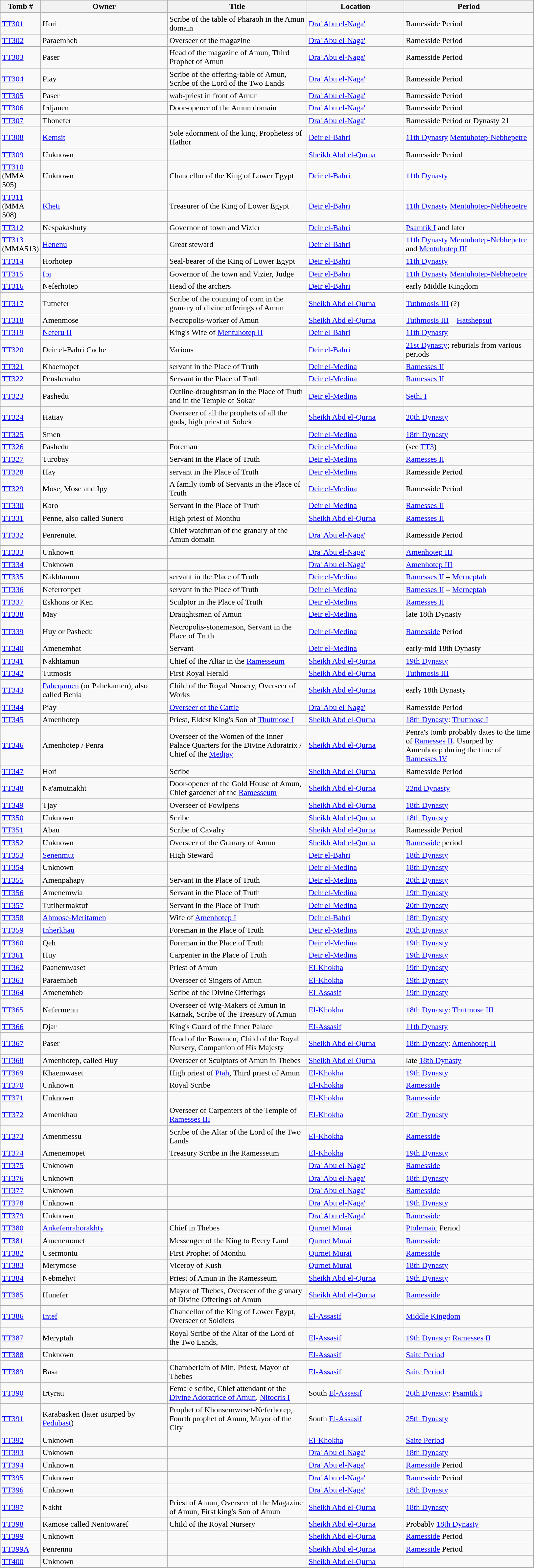<table class="wikitable">
<tr>
<th width="50">Tomb #</th>
<th width="250">Owner</th>
<th width="275">Title</th>
<th width="190">Location</th>
<th width="255">Period</th>
</tr>
<tr>
<td><a href='#'>TT301</a></td>
<td>Hori</td>
<td>Scribe of the table of Pharaoh in the Amun domain</td>
<td><a href='#'>Dra' Abu el-Naga'</a></td>
<td>Ramesside Period</td>
</tr>
<tr>
<td><a href='#'>TT302</a></td>
<td>Paraemheb</td>
<td>Overseer of the magazine</td>
<td><a href='#'>Dra' Abu el-Naga'</a></td>
<td>Ramesside Period</td>
</tr>
<tr>
<td><a href='#'>TT303</a></td>
<td>Paser</td>
<td>Head of the magazine of Amun, Third Prophet of Amun</td>
<td><a href='#'>Dra' Abu el-Naga'</a></td>
<td>Ramesside Period</td>
</tr>
<tr>
<td><a href='#'>TT304</a></td>
<td>Piay</td>
<td>Scribe of the offering-table of Amun, Scribe of the Lord of the Two Lands</td>
<td><a href='#'>Dra' Abu el-Naga'</a></td>
<td>Ramesside Period</td>
</tr>
<tr>
<td><a href='#'>TT305</a></td>
<td>Paser</td>
<td>wab-priest in front of Amun</td>
<td><a href='#'>Dra' Abu el-Naga'</a></td>
<td>Ramesside Period</td>
</tr>
<tr>
<td><a href='#'>TT306</a></td>
<td>Irdjanen</td>
<td>Door-opener of the Amun domain</td>
<td><a href='#'>Dra' Abu el-Naga'</a></td>
<td>Ramesside Period</td>
</tr>
<tr>
<td><a href='#'>TT307</a></td>
<td>Thonefer</td>
<td></td>
<td><a href='#'>Dra' Abu el-Naga'</a></td>
<td>Ramesside Period or Dynasty 21</td>
</tr>
<tr>
<td><a href='#'>TT308</a></td>
<td><a href='#'>Kemsit</a></td>
<td>Sole adornment of the king, Prophetess of Hathor</td>
<td><a href='#'>Deir el-Bahri</a></td>
<td><a href='#'>11th Dynasty</a> <a href='#'>Mentuhotep-Nebhepetre</a></td>
</tr>
<tr>
<td><a href='#'>TT309</a></td>
<td>Unknown</td>
<td></td>
<td><a href='#'>Sheikh Abd el-Qurna</a></td>
<td>Ramesside Period</td>
</tr>
<tr>
<td><a href='#'>TT310</a> (MMA 505)</td>
<td>Unknown</td>
<td>Chancellor of the King of Lower Egypt</td>
<td><a href='#'>Deir el-Bahri</a></td>
<td><a href='#'>11th Dynasty</a></td>
</tr>
<tr>
<td><a href='#'>TT311</a> (MMA 508)</td>
<td><a href='#'>Kheti</a></td>
<td>Treasurer of the King of Lower Egypt</td>
<td><a href='#'>Deir el-Bahri</a></td>
<td><a href='#'>11th Dynasty</a> <a href='#'>Mentuhotep-Nebhepetre</a></td>
</tr>
<tr>
<td><a href='#'>TT312</a></td>
<td>Nespakashuty</td>
<td>Governor of town and Vizier</td>
<td><a href='#'>Deir el-Bahri</a></td>
<td><a href='#'>Psamtik I</a> and later</td>
</tr>
<tr>
<td><a href='#'>TT313</a> (MMA513)</td>
<td><a href='#'>Henenu</a></td>
<td>Great steward</td>
<td><a href='#'>Deir el-Bahri</a></td>
<td><a href='#'>11th Dynasty</a> <a href='#'>Mentuhotep-Nebhepetre</a> and <a href='#'>Mentuhotep III</a></td>
</tr>
<tr>
<td><a href='#'>TT314</a></td>
<td>Horhotep</td>
<td>Seal-bearer of the King of Lower Egypt</td>
<td><a href='#'>Deir el-Bahri</a></td>
<td><a href='#'>11th Dynasty</a></td>
</tr>
<tr>
<td><a href='#'>TT315</a></td>
<td><a href='#'>Ipi</a></td>
<td>Governor of the town and Vizier, Judge</td>
<td><a href='#'>Deir el-Bahri</a></td>
<td><a href='#'>11th Dynasty</a> <a href='#'>Mentuhotep-Nebhepetre</a></td>
</tr>
<tr>
<td><a href='#'>TT316</a></td>
<td>Neferhotep</td>
<td>Head of the archers</td>
<td><a href='#'>Deir el-Bahri</a></td>
<td>early Middle Kingdom</td>
</tr>
<tr>
<td><a href='#'>TT317</a></td>
<td>Tutnefer</td>
<td>Scribe of the counting of corn in the granary of divine offerings of Amun</td>
<td><a href='#'>Sheikh Abd el-Qurna</a></td>
<td><a href='#'>Tuthmosis III</a> (?)</td>
</tr>
<tr>
<td><a href='#'>TT318</a></td>
<td>Amenmose</td>
<td>Necropolis-worker of Amun</td>
<td><a href='#'>Sheikh Abd el-Qurna</a></td>
<td><a href='#'>Tuthmosis III</a> – <a href='#'>Hatshepsut</a></td>
</tr>
<tr>
<td><a href='#'>TT319</a></td>
<td><a href='#'>Neferu II</a></td>
<td>King's Wife of <a href='#'>Mentuhotep II</a></td>
<td><a href='#'>Deir el-Bahri</a></td>
<td><a href='#'>11th Dynasty</a></td>
</tr>
<tr>
<td><a href='#'>TT320</a></td>
<td>Deir el-Bahri Cache</td>
<td>Various</td>
<td><a href='#'>Deir el-Bahri</a></td>
<td><a href='#'>21st Dynasty</a>; reburials from various periods</td>
</tr>
<tr>
<td><a href='#'>TT321</a></td>
<td>Khaemopet</td>
<td>servant in the Place of Truth</td>
<td><a href='#'>Deir el-Medina</a></td>
<td><a href='#'>Ramesses II</a></td>
</tr>
<tr>
<td><a href='#'>TT322</a></td>
<td>Penshenabu</td>
<td>Servant in the Place of Truth</td>
<td><a href='#'>Deir el-Medina</a></td>
<td><a href='#'>Ramesses II</a></td>
</tr>
<tr>
<td><a href='#'>TT323</a></td>
<td>Pashedu</td>
<td>Outline-draughtsman in the Place of Truth and in the Temple of Sokar</td>
<td><a href='#'>Deir el-Medina</a></td>
<td><a href='#'>Sethi I</a></td>
</tr>
<tr>
<td><a href='#'>TT324</a></td>
<td>Hatiay</td>
<td>Overseer of all the prophets of all the gods, high priest of Sobek</td>
<td><a href='#'>Sheikh Abd el-Qurna</a></td>
<td><a href='#'>20th Dynasty</a></td>
</tr>
<tr>
<td><a href='#'>TT325</a></td>
<td>Smen</td>
<td></td>
<td><a href='#'>Deir el-Medina</a></td>
<td><a href='#'>18th Dynasty</a></td>
</tr>
<tr>
<td><a href='#'>TT326</a></td>
<td>Pashedu</td>
<td>Foreman</td>
<td><a href='#'>Deir el-Medina</a></td>
<td>(see <a href='#'>TT3</a>)</td>
</tr>
<tr>
<td><a href='#'>TT327</a></td>
<td>Turobay</td>
<td>Servant in the Place of Truth</td>
<td><a href='#'>Deir el-Medina</a></td>
<td><a href='#'>Ramesses II</a></td>
</tr>
<tr>
<td><a href='#'>TT328</a></td>
<td>Hay</td>
<td>servant in the Place of Truth</td>
<td><a href='#'>Deir el-Medina</a></td>
<td>Ramesside Period</td>
</tr>
<tr>
<td><a href='#'>TT329</a></td>
<td>Mose, Mose and Ipy</td>
<td>A family tomb of Servants in the Place of Truth</td>
<td><a href='#'>Deir el-Medina</a></td>
<td>Ramesside Period</td>
</tr>
<tr>
<td><a href='#'>TT330</a></td>
<td>Karo</td>
<td>Servant in the Place of Truth</td>
<td><a href='#'>Deir el-Medina</a></td>
<td><a href='#'>Ramesses II</a></td>
</tr>
<tr>
<td><a href='#'>TT331</a></td>
<td>Penne, also called Sunero</td>
<td>High priest of Monthu</td>
<td><a href='#'>Sheikh Abd el-Qurna</a></td>
<td><a href='#'>Ramesses II</a></td>
</tr>
<tr>
<td><a href='#'>TT332</a></td>
<td>Penrenutet</td>
<td>Chief watchman of the granary of the Amun domain</td>
<td><a href='#'>Dra' Abu el-Naga'</a></td>
<td>Ramesside Period</td>
</tr>
<tr>
<td><a href='#'>TT333</a></td>
<td>Unknown</td>
<td></td>
<td><a href='#'>Dra' Abu el-Naga'</a></td>
<td><a href='#'>Amenhotep III</a></td>
</tr>
<tr>
<td><a href='#'>TT334</a></td>
<td>Unknown</td>
<td></td>
<td><a href='#'>Dra' Abu el-Naga'</a></td>
<td><a href='#'>Amenhotep III</a></td>
</tr>
<tr>
<td><a href='#'>TT335</a></td>
<td>Nakhtamun</td>
<td>servant in the Place of Truth</td>
<td><a href='#'>Deir el-Medina</a></td>
<td><a href='#'>Ramesses II</a> – <a href='#'>Merneptah</a></td>
</tr>
<tr>
<td><a href='#'>TT336</a></td>
<td>Neferronpet</td>
<td>servant in the Place of Truth</td>
<td><a href='#'>Deir el-Medina</a></td>
<td><a href='#'>Ramesses II</a> – <a href='#'>Merneptah</a></td>
</tr>
<tr>
<td><a href='#'>TT337</a></td>
<td>Eskhons or Ken</td>
<td>Sculptor in the Place of Truth</td>
<td><a href='#'>Deir el-Medina</a></td>
<td><a href='#'>Ramesses II</a></td>
</tr>
<tr>
<td><a href='#'>TT338</a></td>
<td>May</td>
<td>Draughtsman of Amun</td>
<td><a href='#'>Deir el-Medina</a></td>
<td>late 18th Dynasty</td>
</tr>
<tr>
<td><a href='#'>TT339</a></td>
<td>Huy or Pashedu</td>
<td>Necropolis-stonemason, Servant in the Place of Truth</td>
<td><a href='#'>Deir el-Medina</a></td>
<td><a href='#'>Ramesside</a> Period</td>
</tr>
<tr>
<td><a href='#'>TT340</a></td>
<td>Amenemhat</td>
<td>Servant</td>
<td><a href='#'>Deir el-Medina</a></td>
<td>early-mid 18th Dynasty</td>
</tr>
<tr>
<td><a href='#'>TT341</a></td>
<td>Nakhtamun</td>
<td>Chief of the Altar in the <a href='#'>Ramesseum</a></td>
<td><a href='#'>Sheikh Abd el-Qurna</a></td>
<td><a href='#'>19th Dynasty</a></td>
</tr>
<tr>
<td><a href='#'>TT342</a></td>
<td>Tutmosis</td>
<td>First Royal Herald</td>
<td><a href='#'>Sheikh Abd el-Qurna</a></td>
<td><a href='#'>Tuthmosis III</a></td>
</tr>
<tr>
<td><a href='#'>TT343</a></td>
<td><a href='#'>Paheqamen</a> (or Pahekamen), also called Benia</td>
<td>Child of the Royal Nursery, Overseer of Works</td>
<td><a href='#'>Sheikh Abd el-Qurna</a></td>
<td>early 18th Dynasty</td>
</tr>
<tr>
<td><a href='#'>TT344</a></td>
<td>Piay</td>
<td><a href='#'>Overseer of the Cattle</a></td>
<td><a href='#'>Dra' Abu el-Naga'</a></td>
<td>Ramesside Period</td>
</tr>
<tr>
<td><a href='#'>TT345</a></td>
<td>Amenhotep</td>
<td>Priest, Eldest King's Son of <a href='#'>Thutmose I</a></td>
<td><a href='#'>Sheikh Abd el-Qurna</a></td>
<td><a href='#'>18th Dynasty</a>: <a href='#'>Thutmose I</a></td>
</tr>
<tr>
<td><a href='#'>TT346</a></td>
<td>Amenhotep / Penra</td>
<td>Overseer of the Women of the Inner Palace Quarters for the Divine Adoratrix / Chief of the <a href='#'>Medjay</a></td>
<td><a href='#'>Sheikh Abd el-Qurna</a></td>
<td>Penra's tomb probably dates to the time of <a href='#'>Ramesses II</a>. Usurped by Amenhotep during the time of <a href='#'>Ramesses IV</a></td>
</tr>
<tr>
<td><a href='#'>TT347</a></td>
<td>Hori</td>
<td>Scribe</td>
<td><a href='#'>Sheikh Abd el-Qurna</a></td>
<td>Ramesside Period</td>
</tr>
<tr>
<td><a href='#'>TT348</a></td>
<td>Na'amutnakht</td>
<td>Door-opener of the Gold House of Amun, Chief gardener of the <a href='#'>Ramesseum</a></td>
<td><a href='#'>Sheikh Abd el-Qurna</a></td>
<td><a href='#'>22nd Dynasty</a></td>
</tr>
<tr>
<td><a href='#'>TT349</a></td>
<td>Tjay</td>
<td>Overseer of Fowlpens</td>
<td><a href='#'>Sheikh Abd el-Qurna</a></td>
<td><a href='#'>18th Dynasty</a></td>
</tr>
<tr>
<td><a href='#'>TT350</a></td>
<td>Unknown</td>
<td>Scribe</td>
<td><a href='#'>Sheikh Abd el-Qurna</a></td>
<td><a href='#'>18th Dynasty</a></td>
</tr>
<tr>
<td><a href='#'>TT351</a></td>
<td>Abau</td>
<td>Scribe of Cavalry</td>
<td><a href='#'>Sheikh Abd el-Qurna</a></td>
<td>Ramesside Period</td>
</tr>
<tr>
<td><a href='#'>TT352</a></td>
<td>Unknown</td>
<td>Overseer of the Granary of Amun</td>
<td><a href='#'>Sheikh Abd el-Qurna</a></td>
<td><a href='#'>Ramesside</a> period</td>
</tr>
<tr>
<td><a href='#'>TT353</a></td>
<td><a href='#'>Senenmut</a></td>
<td>High Steward</td>
<td><a href='#'>Deir el-Bahri</a></td>
<td><a href='#'>18th Dynasty</a></td>
</tr>
<tr>
<td><a href='#'>TT354</a></td>
<td>Unknown</td>
<td></td>
<td><a href='#'>Deir el-Medina</a></td>
<td><a href='#'>18th Dynasty</a></td>
</tr>
<tr>
<td><a href='#'>TT355</a></td>
<td>Amenpahapy</td>
<td>Servant in the Place of Truth</td>
<td><a href='#'>Deir el-Medina</a></td>
<td><a href='#'>20th Dynasty</a></td>
</tr>
<tr>
<td><a href='#'>TT356</a></td>
<td>Amenemwia</td>
<td>Servant in the Place of Truth</td>
<td><a href='#'>Deir el-Medina</a></td>
<td><a href='#'>19th Dynasty</a></td>
</tr>
<tr>
<td><a href='#'>TT357</a></td>
<td>Tutihermaktuf</td>
<td>Servant in the Place of Truth</td>
<td><a href='#'>Deir el-Medina</a></td>
<td><a href='#'>20th Dynasty</a></td>
</tr>
<tr>
<td><a href='#'>TT358</a></td>
<td><a href='#'>Ahmose-Meritamen</a></td>
<td>Wife of <a href='#'>Amenhotep I</a></td>
<td><a href='#'>Deir el-Bahri</a></td>
<td><a href='#'>18th Dynasty</a></td>
</tr>
<tr>
<td><a href='#'>TT359</a></td>
<td><a href='#'>Inherkhau</a></td>
<td>Foreman in the Place of Truth</td>
<td><a href='#'>Deir el-Medina</a></td>
<td><a href='#'>20th Dynasty</a></td>
</tr>
<tr>
<td><a href='#'>TT360</a></td>
<td>Qeh</td>
<td>Foreman in the Place of Truth</td>
<td><a href='#'>Deir el-Medina</a></td>
<td><a href='#'>19th Dynasty</a></td>
</tr>
<tr>
<td><a href='#'>TT361</a></td>
<td>Huy</td>
<td>Carpenter in the Place of Truth</td>
<td><a href='#'>Deir el-Medina</a></td>
<td><a href='#'>19th Dynasty</a></td>
</tr>
<tr>
<td><a href='#'>TT362</a></td>
<td>Paanemwaset</td>
<td>Priest of Amun</td>
<td><a href='#'>El-Khokha</a></td>
<td><a href='#'>19th Dynasty</a></td>
</tr>
<tr>
<td><a href='#'>TT363</a></td>
<td>Paraemheb</td>
<td>Overseer of Singers of Amun</td>
<td><a href='#'>El-Khokha</a></td>
<td><a href='#'>19th Dynasty</a></td>
</tr>
<tr>
<td><a href='#'>TT364</a></td>
<td>Amenemheb</td>
<td>Scribe of the Divine Offerings</td>
<td><a href='#'>El-Assasif</a></td>
<td><a href='#'>19th Dynasty</a></td>
</tr>
<tr>
<td><a href='#'>TT365</a></td>
<td>Nefermenu</td>
<td>Overseer of Wig-Makers of Amun in Karnak, Scribe of the Treasury of Amun</td>
<td><a href='#'>El-Khokha</a></td>
<td><a href='#'>18th Dynasty</a>: <a href='#'>Thutmose III</a></td>
</tr>
<tr>
<td><a href='#'>TT366</a></td>
<td>Djar</td>
<td>King's Guard of the Inner Palace</td>
<td><a href='#'>El-Assasif</a></td>
<td><a href='#'>11th Dynasty</a></td>
</tr>
<tr>
<td><a href='#'>TT367</a></td>
<td>Paser</td>
<td>Head of the Bowmen, Child of the Royal Nursery, Companion of His Majesty</td>
<td><a href='#'>Sheikh Abd el-Qurna</a></td>
<td><a href='#'>18th Dynasty</a>: <a href='#'>Amenhotep II</a></td>
</tr>
<tr>
<td><a href='#'>TT368</a></td>
<td>Amenhotep, called Huy</td>
<td>Overseer of Sculptors of Amun in Thebes</td>
<td><a href='#'>Sheikh Abd el-Qurna</a></td>
<td>late <a href='#'>18th Dynasty</a></td>
</tr>
<tr>
<td><a href='#'>TT369</a></td>
<td>Khaemwaset</td>
<td>High priest of <a href='#'>Ptah</a>, Third priest of Amun</td>
<td><a href='#'>El-Khokha</a></td>
<td><a href='#'>19th Dynasty</a></td>
</tr>
<tr>
<td><a href='#'>TT370</a></td>
<td>Unknown</td>
<td>Royal Scribe</td>
<td><a href='#'>El-Khokha</a></td>
<td><a href='#'>Ramesside</a></td>
</tr>
<tr>
<td><a href='#'>TT371</a></td>
<td>Unknown</td>
<td></td>
<td><a href='#'>El-Khokha</a></td>
<td><a href='#'>Ramesside</a></td>
</tr>
<tr>
<td><a href='#'>TT372</a></td>
<td>Amenkhau</td>
<td>Overseer of Carpenters of the Temple of <a href='#'>Ramesses III</a></td>
<td><a href='#'>El-Khokha</a></td>
<td><a href='#'>20th Dynasty</a></td>
</tr>
<tr>
<td><a href='#'>TT373</a></td>
<td>Amenmessu</td>
<td>Scribe of the Altar of the Lord of the Two Lands</td>
<td><a href='#'>El-Khokha</a></td>
<td><a href='#'>Ramesside</a></td>
</tr>
<tr>
<td><a href='#'>TT374</a></td>
<td>Amenemopet</td>
<td>Treasury Scribe in the Ramesseum</td>
<td><a href='#'>El-Khokha</a></td>
<td><a href='#'>19th Dynasty</a></td>
</tr>
<tr>
<td><a href='#'>TT375</a></td>
<td>Unknown</td>
<td></td>
<td><a href='#'>Dra' Abu el-Naga'</a></td>
<td><a href='#'>Ramesside</a></td>
</tr>
<tr>
<td><a href='#'>TT376</a></td>
<td>Unknown</td>
<td></td>
<td><a href='#'>Dra' Abu el-Naga'</a></td>
<td><a href='#'>18th Dynasty</a></td>
</tr>
<tr>
<td><a href='#'>TT377</a></td>
<td>Unknown</td>
<td></td>
<td><a href='#'>Dra' Abu el-Naga'</a></td>
<td><a href='#'>Ramesside</a></td>
</tr>
<tr>
<td><a href='#'>TT378</a></td>
<td>Unknown</td>
<td></td>
<td><a href='#'>Dra' Abu el-Naga'</a></td>
<td><a href='#'>19th Dynasty</a></td>
</tr>
<tr>
<td><a href='#'>TT379</a></td>
<td>Unknown</td>
<td></td>
<td><a href='#'>Dra' Abu el-Naga'</a></td>
<td><a href='#'>Ramesside</a></td>
</tr>
<tr>
<td><a href='#'>TT380</a></td>
<td><a href='#'>Ankefenrahorakhty</a></td>
<td>Chief in Thebes</td>
<td><a href='#'>Qurnet Murai</a></td>
<td><a href='#'>Ptolemaic</a> Period</td>
</tr>
<tr>
<td><a href='#'>TT381</a></td>
<td>Amenemonet</td>
<td>Messenger of the King to Every Land</td>
<td><a href='#'>Qurnet Murai</a></td>
<td><a href='#'>Ramesside</a></td>
</tr>
<tr>
<td><a href='#'>TT382</a></td>
<td>Usermontu</td>
<td>First Prophet of Monthu</td>
<td><a href='#'>Qurnet Murai</a></td>
<td><a href='#'>Ramesside</a></td>
</tr>
<tr>
<td><a href='#'>TT383</a></td>
<td>Merymose</td>
<td>Viceroy of Kush</td>
<td><a href='#'>Qurnet Murai</a></td>
<td><a href='#'>18th Dynasty</a></td>
</tr>
<tr>
<td><a href='#'>TT384</a></td>
<td>Nebmehyt</td>
<td>Priest of Amun in the Ramesseum</td>
<td><a href='#'>Sheikh Abd el-Qurna</a></td>
<td><a href='#'>19th Dynasty</a></td>
</tr>
<tr>
<td><a href='#'>TT385</a></td>
<td>Hunefer</td>
<td>Mayor of Thebes, Overseer of the granary of Divine Offerings of Amun</td>
<td><a href='#'>Sheikh Abd el-Qurna</a></td>
<td><a href='#'>Ramesside</a></td>
</tr>
<tr>
<td><a href='#'>TT386</a></td>
<td><a href='#'>Intef</a></td>
<td>Chancellor of the King of Lower Egypt, Overseer of Soldiers</td>
<td><a href='#'>El-Assasif</a></td>
<td><a href='#'>Middle Kingdom</a></td>
</tr>
<tr>
<td><a href='#'>TT387</a></td>
<td>Meryptah</td>
<td>Royal Scribe of the Altar of the Lord of the Two Lands,</td>
<td><a href='#'>El-Assasif</a></td>
<td><a href='#'>19th Dynasty</a>: <a href='#'>Ramesses II</a></td>
</tr>
<tr>
<td><a href='#'>TT388</a></td>
<td>Unknown</td>
<td></td>
<td><a href='#'>El-Assasif</a></td>
<td><a href='#'>Saite Period</a></td>
</tr>
<tr>
<td><a href='#'>TT389</a></td>
<td>Basa</td>
<td>Chamberlain of Min, Priest, Mayor of Thebes</td>
<td><a href='#'>El-Assasif</a></td>
<td><a href='#'>Saite Period</a></td>
</tr>
<tr>
<td><a href='#'>TT390</a></td>
<td>Irtyrau</td>
<td>Female scribe, Chief attendant of the <a href='#'>Divine Adoratrice of Amun</a>, <a href='#'>Nitocris I</a></td>
<td>South <a href='#'>El-Assasif</a></td>
<td><a href='#'>26th Dynasty</a>: <a href='#'>Psamtik I</a></td>
</tr>
<tr>
<td><a href='#'>TT391</a></td>
<td>Karabasken (later usurped by <a href='#'>Pedubast</a>)</td>
<td>Prophet of Khonsemweset-Neferhotep, Fourth prophet of Amun, Mayor of the City</td>
<td>South <a href='#'>El-Assasif</a></td>
<td><a href='#'>25th Dynasty</a></td>
</tr>
<tr>
<td><a href='#'>TT392</a></td>
<td>Unknown</td>
<td></td>
<td><a href='#'>El-Khokha</a></td>
<td><a href='#'>Saite Period</a></td>
</tr>
<tr>
<td><a href='#'>TT393</a></td>
<td>Unknown</td>
<td></td>
<td><a href='#'>Dra' Abu el-Naga'</a></td>
<td><a href='#'>18th Dynasty</a></td>
</tr>
<tr>
<td><a href='#'>TT394</a></td>
<td>Unknown</td>
<td></td>
<td><a href='#'>Dra' Abu el-Naga'</a></td>
<td><a href='#'>Ramesside</a> Period</td>
</tr>
<tr>
<td><a href='#'>TT395</a></td>
<td>Unknown</td>
<td></td>
<td><a href='#'>Dra' Abu el-Naga'</a></td>
<td><a href='#'>Ramesside</a> Period</td>
</tr>
<tr>
<td><a href='#'>TT396</a></td>
<td>Unknown</td>
<td></td>
<td><a href='#'>Dra' Abu el-Naga'</a></td>
<td><a href='#'>18th Dynasty</a></td>
</tr>
<tr>
<td><a href='#'>TT397</a></td>
<td>Nakht</td>
<td>Priest of Amun, Overseer of the Magazine of Amun, First king's Son of Amun</td>
<td><a href='#'>Sheikh Abd el-Qurna</a></td>
<td><a href='#'>18th Dynasty</a></td>
</tr>
<tr>
<td><a href='#'>TT398</a></td>
<td>Kamose called Nentowaref</td>
<td>Child of the Royal Nursery</td>
<td><a href='#'>Sheikh Abd el-Qurna</a></td>
<td>Probably <a href='#'>18th Dynasty</a></td>
</tr>
<tr>
<td><a href='#'>TT399</a></td>
<td>Unknown</td>
<td></td>
<td><a href='#'>Sheikh Abd el-Qurna</a></td>
<td><a href='#'>Ramesside</a> Period</td>
</tr>
<tr>
<td><a href='#'>TT399A</a></td>
<td>Penrennu</td>
<td></td>
<td><a href='#'>Sheikh Abd el-Qurna</a></td>
<td><a href='#'>Ramesside</a> Period</td>
</tr>
<tr>
<td><a href='#'>TT400</a></td>
<td>Unknown</td>
<td></td>
<td><a href='#'>Sheikh Abd el-Qurna</a></td>
<td></td>
</tr>
</table>
